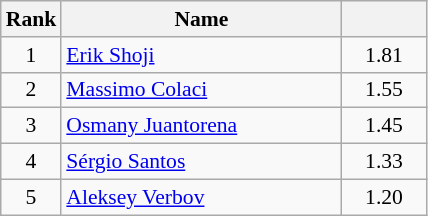<table class="wikitable" style="text-align:center; font-size:90%">
<tr>
<th width=30>Rank</th>
<th width=180>Name</th>
<th width=50></th>
</tr>
<tr>
<td>1</td>
<td style="text-align:left"> <a href='#'>Erik Shoji</a></td>
<td>1.81</td>
</tr>
<tr>
<td>2</td>
<td style="text-align:left"> <a href='#'>Massimo Colaci</a></td>
<td>1.55</td>
</tr>
<tr>
<td>3</td>
<td style="text-align:left"> <a href='#'>Osmany Juantorena</a></td>
<td>1.45</td>
</tr>
<tr>
<td>4</td>
<td style="text-align:left"> <a href='#'>Sérgio Santos</a></td>
<td>1.33</td>
</tr>
<tr>
<td>5</td>
<td style="text-align:left"> <a href='#'>Aleksey Verbov</a></td>
<td>1.20</td>
</tr>
</table>
